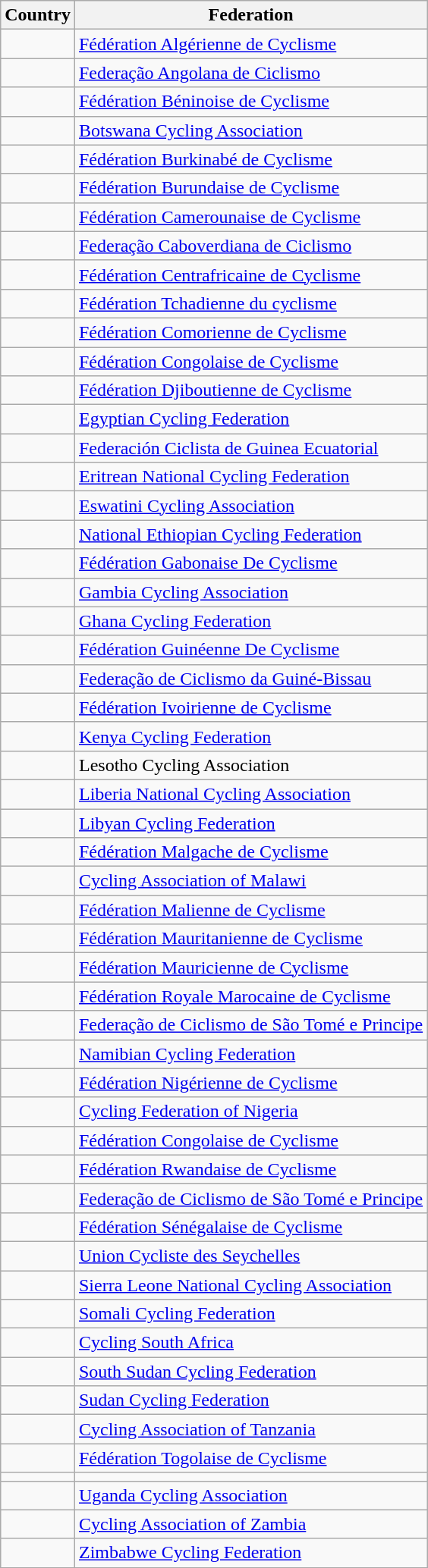<table class="wikitable">
<tr>
<th>Country</th>
<th>Federation</th>
</tr>
<tr>
<td></td>
<td><a href='#'>Fédération Algérienne de Cyclisme</a></td>
</tr>
<tr>
<td></td>
<td><a href='#'>Federação Angolana de Ciclismo</a></td>
</tr>
<tr>
<td></td>
<td><a href='#'>Fédération Béninoise de Cyclisme</a></td>
</tr>
<tr>
<td></td>
<td><a href='#'>Botswana Cycling Association</a></td>
</tr>
<tr>
<td></td>
<td><a href='#'>Fédération Burkinabé de Cyclisme</a></td>
</tr>
<tr>
<td></td>
<td><a href='#'>Fédération Burundaise de Cyclisme</a></td>
</tr>
<tr>
<td></td>
<td><a href='#'>Fédération Camerounaise de Cyclisme</a></td>
</tr>
<tr>
<td></td>
<td><a href='#'>Federação Caboverdiana de Ciclismo</a></td>
</tr>
<tr>
<td></td>
<td><a href='#'>Fédération Centrafricaine de Cyclisme</a></td>
</tr>
<tr>
<td></td>
<td><a href='#'>Fédération Tchadienne du cyclisme</a></td>
</tr>
<tr>
<td></td>
<td><a href='#'>Fédération Comorienne de Cyclisme</a></td>
</tr>
<tr>
<td></td>
<td><a href='#'>Fédération Congolaise de Cyclisme</a></td>
</tr>
<tr>
<td></td>
<td><a href='#'>Fédération Djiboutienne de Cyclisme</a></td>
</tr>
<tr>
<td></td>
<td><a href='#'>Egyptian Cycling Federation</a></td>
</tr>
<tr>
<td></td>
<td><a href='#'>Federación Ciclista de Guinea Ecuatorial</a></td>
</tr>
<tr>
<td></td>
<td><a href='#'>Eritrean National Cycling Federation</a></td>
</tr>
<tr>
<td></td>
<td><a href='#'>Eswatini Cycling Association</a></td>
</tr>
<tr>
<td></td>
<td><a href='#'>National Ethiopian Cycling Federation</a></td>
</tr>
<tr>
<td></td>
<td><a href='#'>Fédération Gabonaise De Cyclisme</a></td>
</tr>
<tr>
<td></td>
<td><a href='#'>Gambia Cycling Association</a></td>
</tr>
<tr>
<td></td>
<td><a href='#'>Ghana Cycling Federation</a></td>
</tr>
<tr>
<td></td>
<td><a href='#'>Fédération Guinéenne De Cyclisme</a></td>
</tr>
<tr>
<td></td>
<td><a href='#'>Federação de Ciclismo da Guiné-Bissau</a></td>
</tr>
<tr>
<td></td>
<td><a href='#'>Fédération Ivoirienne de Cyclisme</a></td>
</tr>
<tr>
<td></td>
<td><a href='#'>Kenya Cycling Federation</a></td>
</tr>
<tr>
<td></td>
<td>Lesotho Cycling Association</td>
</tr>
<tr>
<td></td>
<td><a href='#'>Liberia National Cycling Association</a></td>
</tr>
<tr>
<td></td>
<td><a href='#'>Libyan Cycling Federation</a></td>
</tr>
<tr>
<td></td>
<td><a href='#'>Fédération Malgache de Cyclisme</a></td>
</tr>
<tr>
<td></td>
<td><a href='#'>Cycling Association of Malawi</a></td>
</tr>
<tr>
<td></td>
<td><a href='#'>Fédération Malienne de Cyclisme</a></td>
</tr>
<tr>
<td></td>
<td><a href='#'>Fédération Mauritanienne de Cyclisme</a></td>
</tr>
<tr>
<td></td>
<td><a href='#'>Fédération Mauricienne de Cyclisme</a></td>
</tr>
<tr>
<td></td>
<td><a href='#'>Fédération Royale Marocaine de Cyclisme</a></td>
</tr>
<tr>
<td></td>
<td><a href='#'>Federação de Ciclismo de São Tomé e Principe</a></td>
</tr>
<tr>
<td></td>
<td><a href='#'>Namibian Cycling Federation</a></td>
</tr>
<tr>
<td></td>
<td><a href='#'>Fédération Nigérienne de Cyclisme</a></td>
</tr>
<tr>
<td></td>
<td><a href='#'>Cycling Federation of Nigeria</a></td>
</tr>
<tr>
<td></td>
<td><a href='#'>Fédération Congolaise de Cyclisme</a></td>
</tr>
<tr>
<td></td>
<td><a href='#'>Fédération Rwandaise de Cyclisme</a></td>
</tr>
<tr>
<td></td>
<td><a href='#'>Federação de Ciclismo de São Tomé e Principe</a></td>
</tr>
<tr>
<td></td>
<td><a href='#'>Fédération Sénégalaise de Cyclisme</a></td>
</tr>
<tr>
<td></td>
<td><a href='#'>Union Cycliste des Seychelles</a></td>
</tr>
<tr>
<td></td>
<td><a href='#'>Sierra Leone National Cycling Association</a></td>
</tr>
<tr>
<td></td>
<td><a href='#'>Somali Cycling Federation</a></td>
</tr>
<tr>
<td></td>
<td><a href='#'>Cycling South Africa</a></td>
</tr>
<tr>
<td></td>
<td><a href='#'>South Sudan Cycling Federation</a></td>
</tr>
<tr>
<td></td>
<td><a href='#'>Sudan Cycling Federation</a></td>
</tr>
<tr>
<td></td>
<td><a href='#'>Cycling Association of Tanzania</a></td>
</tr>
<tr>
<td></td>
<td><a href='#'>Fédération Togolaise de Cyclisme</a></td>
</tr>
<tr>
<td></td>
<td></td>
</tr>
<tr>
<td></td>
<td><a href='#'>Uganda Cycling Association</a></td>
</tr>
<tr>
<td></td>
<td><a href='#'>Cycling Association of Zambia</a></td>
</tr>
<tr>
<td></td>
<td><a href='#'>Zimbabwe Cycling Federation</a></td>
</tr>
</table>
